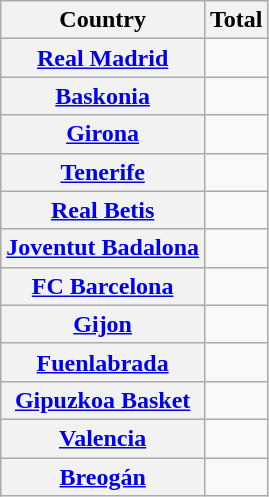<table class="sortable wikitable plainrowheaders">
<tr>
<th scope="col">Country</th>
<th scope="col">Total</th>
</tr>
<tr>
<th scope="row"><a href='#'>Real Madrid</a></th>
<td align="center"></td>
</tr>
<tr>
<th scope="row"><a href='#'>Baskonia</a></th>
<td align="center"></td>
</tr>
<tr>
<th scope="row"><a href='#'>Girona</a></th>
<td align="center"></td>
</tr>
<tr>
<th scope="row"><a href='#'>Tenerife</a></th>
<td align="center"></td>
</tr>
<tr>
<th scope="row"><a href='#'>Real Betis</a></th>
<td align="center"></td>
</tr>
<tr>
<th scope="row"><a href='#'>Joventut Badalona</a></th>
<td align="center"></td>
</tr>
<tr>
<th scope="row"><a href='#'>FC Barcelona</a></th>
<td align="center"></td>
</tr>
<tr>
<th scope="row"><a href='#'>Gijon</a></th>
<td align="center"></td>
</tr>
<tr>
<th scope="row"><a href='#'>Fuenlabrada</a></th>
<td align="center"></td>
</tr>
<tr>
<th scope="row"><a href='#'>Gipuzkoa Basket</a></th>
<td align="center"></td>
</tr>
<tr>
<th scope="row"><a href='#'>Valencia</a></th>
<td align="center"></td>
</tr>
<tr>
<th scope="row"><a href='#'>Breogán</a></th>
<td align="center"></td>
</tr>
</table>
